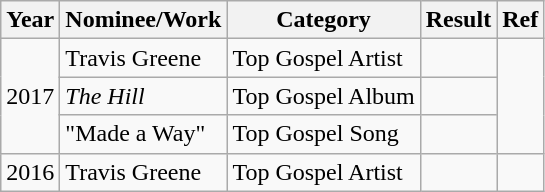<table class="wikitable">
<tr>
<th>Year</th>
<th>Nominee/Work</th>
<th>Category</th>
<th>Result</th>
<th>Ref</th>
</tr>
<tr>
<td rowspan="3">2017</td>
<td>Travis Greene</td>
<td>Top Gospel Artist</td>
<td></td>
<td rowspan="3"></td>
</tr>
<tr>
<td><em>The Hill</em></td>
<td>Top Gospel Album</td>
<td></td>
</tr>
<tr>
<td>"Made a Way"</td>
<td>Top Gospel Song</td>
<td></td>
</tr>
<tr>
<td rowspan="3">2016</td>
<td>Travis Greene</td>
<td>Top Gospel Artist</td>
<td></td>
</tr>
</table>
